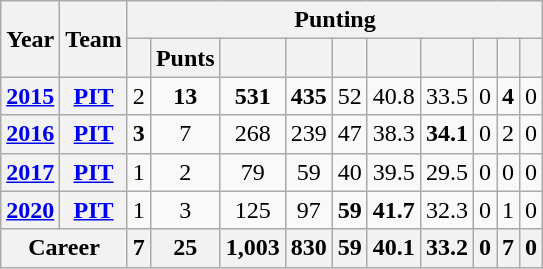<table class=wikitable style="text-align:center;">
<tr>
<th rowspan="2">Year</th>
<th rowspan="2">Team</th>
<th colspan="10">Punting</th>
</tr>
<tr>
<th></th>
<th>Punts</th>
<th></th>
<th></th>
<th></th>
<th></th>
<th></th>
<th></th>
<th></th>
<th></th>
</tr>
<tr>
<th><a href='#'>2015</a></th>
<th><a href='#'>PIT</a></th>
<td>2</td>
<td><strong>13</strong></td>
<td><strong>531</strong></td>
<td><strong>435</strong></td>
<td>52</td>
<td>40.8</td>
<td>33.5</td>
<td>0</td>
<td><strong>4</strong></td>
<td>0</td>
</tr>
<tr>
<th><a href='#'>2016</a></th>
<th><a href='#'>PIT</a></th>
<td><strong>3</strong></td>
<td>7</td>
<td>268</td>
<td>239</td>
<td>47</td>
<td>38.3</td>
<td><strong>34.1</strong></td>
<td>0</td>
<td>2</td>
<td>0</td>
</tr>
<tr>
<th><a href='#'>2017</a></th>
<th><a href='#'>PIT</a></th>
<td>1</td>
<td>2</td>
<td>79</td>
<td>59</td>
<td>40</td>
<td>39.5</td>
<td>29.5</td>
<td>0</td>
<td>0</td>
<td>0</td>
</tr>
<tr>
<th><a href='#'>2020</a></th>
<th><a href='#'>PIT</a></th>
<td>1</td>
<td>3</td>
<td>125</td>
<td>97</td>
<td><strong>59</strong></td>
<td><strong>41.7</strong></td>
<td>32.3</td>
<td>0</td>
<td>1</td>
<td>0</td>
</tr>
<tr>
<th colspan="2">Career</th>
<th>7</th>
<th>25</th>
<th>1,003</th>
<th>830</th>
<th>59</th>
<th>40.1</th>
<th>33.2</th>
<th>0</th>
<th>7</th>
<th>0</th>
</tr>
</table>
